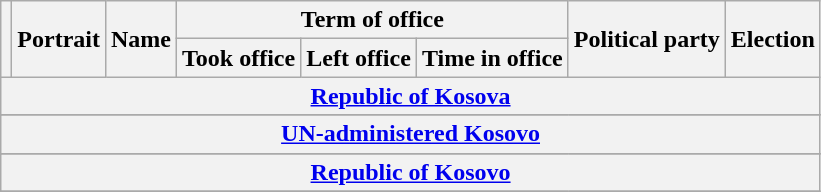<table class="wikitable" style="text-align:center;">
<tr>
<th rowspan=2></th>
<th rowspan=2>Portrait</th>
<th rowspan=2>Name<br></th>
<th colspan=3>Term of office</th>
<th rowspan=2>Political party</th>
<th rowspan=2>Election</th>
</tr>
<tr>
<th>Took office</th>
<th>Left office</th>
<th>Time in office</th>
</tr>
<tr>
<th colspan=8><a href='#'>Republic of Kosova</a></th>
</tr>
<tr>
</tr>
<tr>
<th colspan=8><a href='#'>UN-administered Kosovo</a></th>
</tr>
<tr>
</tr>
<tr>
<th colspan=8><a href='#'>Republic of Kosovo</a></th>
</tr>
<tr>
</tr>
</table>
